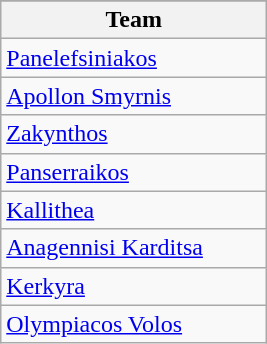<table class="wikitable">
<tr>
</tr>
<tr>
<th width=170>Team</th>
</tr>
<tr>
<td><a href='#'>Panelefsiniakos</a></td>
</tr>
<tr>
<td><a href='#'>Apollon Smyrnis</a></td>
</tr>
<tr>
<td><a href='#'>Zakynthos</a></td>
</tr>
<tr>
<td><a href='#'>Panserraikos</a></td>
</tr>
<tr>
<td><a href='#'>Kallithea</a></td>
</tr>
<tr>
<td><a href='#'>Anagennisi Karditsa</a></td>
</tr>
<tr>
<td><a href='#'>Kerkyra</a></td>
</tr>
<tr>
<td><a href='#'>Olympiacos Volos</a></td>
</tr>
</table>
